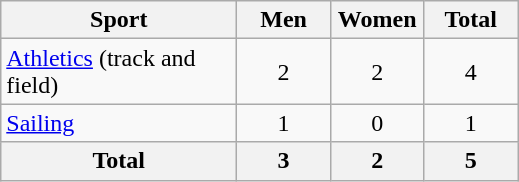<table class="wikitable sortable" style="text-align:center;">
<tr>
<th width=150>Sport</th>
<th width=55>Men</th>
<th width=55>Women</th>
<th width=55>Total</th>
</tr>
<tr>
<td align=left><a href='#'>Athletics</a> (track and field)</td>
<td>2</td>
<td>2</td>
<td>4</td>
</tr>
<tr>
<td align=left><a href='#'>Sailing</a></td>
<td>1</td>
<td>0</td>
<td>1</td>
</tr>
<tr>
<th>Total</th>
<th>3</th>
<th>2</th>
<th>5</th>
</tr>
</table>
